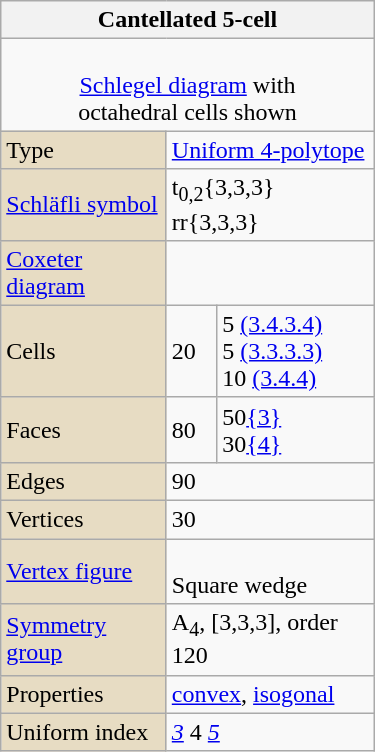<table class="wikitable" style="float:right; margin-left:8px; width:250px">
<tr>
<th bgcolor=#e7dcc3 align=center colspan=3>Cantellated 5-cell</th>
</tr>
<tr>
<td align=center colspan=3><br><a href='#'>Schlegel diagram</a> with<br>octahedral cells shown</td>
</tr>
<tr>
<td bgcolor=#e7dcc3>Type</td>
<td colspan=2><a href='#'>Uniform 4-polytope</a></td>
</tr>
<tr>
<td bgcolor=#e7dcc3><a href='#'>Schläfli symbol</a></td>
<td colspan=2>t<sub>0,2</sub>{3,3,3}<br>rr{3,3,3}</td>
</tr>
<tr>
<td bgcolor=#e7dcc3><a href='#'>Coxeter diagram</a></td>
<td colspan=2></td>
</tr>
<tr>
<td bgcolor=#e7dcc3>Cells</td>
<td>20</td>
<td>5 <a href='#'>(3.4.3.4)</a><br>5 <a href='#'>(3.3.3.3)</a><br>10 <a href='#'>(3.4.4)</a></td>
</tr>
<tr>
<td bgcolor=#e7dcc3>Faces</td>
<td>80</td>
<td>50<a href='#'>{3}</a><br>30<a href='#'>{4}</a></td>
</tr>
<tr>
<td bgcolor=#e7dcc3>Edges</td>
<td colspan=2>90</td>
</tr>
<tr>
<td bgcolor=#e7dcc3>Vertices</td>
<td colspan=2>30</td>
</tr>
<tr>
<td bgcolor=#e7dcc3><a href='#'>Vertex figure</a></td>
<td colspan=2><br>Square wedge</td>
</tr>
<tr>
<td bgcolor=#e7dcc3><a href='#'>Symmetry group</a></td>
<td colspan=2>A<sub>4</sub>, [3,3,3], order 120</td>
</tr>
<tr>
<td bgcolor=#e7dcc3>Properties</td>
<td colspan=2><a href='#'>convex</a>, <a href='#'>isogonal</a></td>
</tr>
<tr>
<td bgcolor=#e7dcc3>Uniform index</td>
<td colspan=2><em><a href='#'>3</a></em> 4 <em><a href='#'>5</a></em></td>
</tr>
</table>
